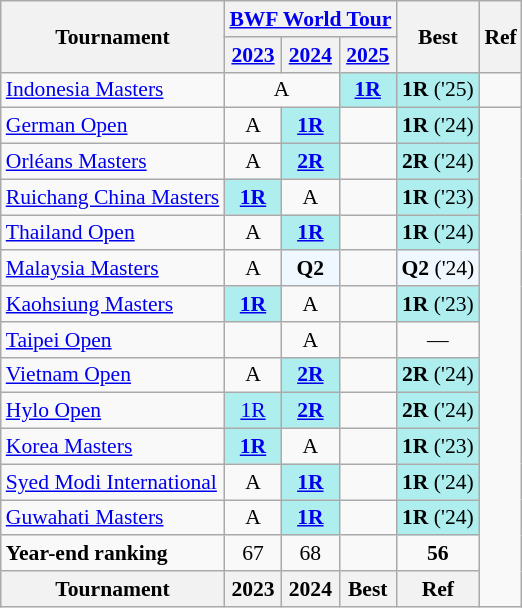<table style='font-size: 90%; text-align:center;' class='wikitable'>
<tr>
<th rowspan="2">Tournament</th>
<th colspan="3"><a href='#'>BWF World Tour</a></th>
<th rowspan="2">Best</th>
<th rowspan="2">Ref</th>
</tr>
<tr>
<th><a href='#'>2023</a></th>
<th><a href='#'>2024</a></th>
<th><a href='#'>2025</a></th>
</tr>
<tr>
<td align=left><a href='#'>Indonesia Masters</a></td>
<td colspan="2">A</td>
<td bgcolor=AFEEEE><strong><a href='#'>1R</a></strong></td>
<td bgcolor=AFEEEE><strong>1R</strong> ('25)</td>
<td></td>
</tr>
<tr>
<td align=left><a href='#'>German Open</a></td>
<td>A</td>
<td bgcolor=AFEEEE><strong><a href='#'>1R</a></strong></td>
<td></td>
<td bgcolor=AFEEEE><strong>1R</strong> ('24)</td>
</tr>
<tr>
<td align=left><a href='#'>Orléans Masters</a></td>
<td>A</td>
<td bgcolor=AFEEEE><strong><a href='#'>2R</a></strong></td>
<td></td>
<td bgcolor=AFEEEE><strong>2R</strong> ('24)</td>
</tr>
<tr>
<td align=left><a href='#'>Ruichang China Masters</a></td>
<td bgcolor=AFEEEE><strong><a href='#'>1R</a></strong></td>
<td>A</td>
<td></td>
<td bgcolor=AFEEEE><strong>1R</strong> ('23)</td>
</tr>
<tr>
<td align=left><a href='#'>Thailand Open</a></td>
<td>A</td>
<td bgcolor=AFEEEE><strong><a href='#'>1R</a></strong></td>
<td></td>
<td bgcolor=AFEEEE><strong>1R</strong> ('24)</td>
</tr>
<tr>
<td align=left><a href='#'>Malaysia Masters</a></td>
<td>A</td>
<td 2024; bgcolor=F0F8FF><strong>Q2</strong></td>
<td></td>
<td bgcolor=F0F8FF><strong>Q2</strong> ('24)</td>
</tr>
<tr>
<td align=left><a href='#'>Kaohsiung Masters</a></td>
<td bgcolor=AFEEEE><strong><a href='#'>1R</a></strong></td>
<td>A</td>
<td></td>
<td bgcolor=AFEEEE><strong>1R</strong> ('23)</td>
</tr>
<tr>
<td align=left><a href='#'>Taipei Open</a></td>
<td><a href='#'></a></td>
<td>A</td>
<td></td>
<td>—</td>
</tr>
<tr>
<td align=left><a href='#'>Vietnam Open</a></td>
<td>A</td>
<td bgcolor=AFEEEE><strong><a href='#'>2R</a></strong></td>
<td></td>
<td bgcolor=AFEEEE><strong>2R</strong> ('24)</td>
</tr>
<tr>
<td align=left><a href='#'>Hylo Open</a></td>
<td bgcolor=AFEEEE><a href='#'>1R</a></td>
<td bgcolor=AFEEEE><strong><a href='#'>2R</a></strong></td>
<td></td>
<td bgcolor=AFEEEE><strong>2R</strong> ('24)</td>
</tr>
<tr>
<td align=left><a href='#'>Korea Masters</a></td>
<td bgcolor=AFEEEE><strong><a href='#'>1R</a></strong></td>
<td>A</td>
<td></td>
<td bgcolor=AFEEEE><strong>1R</strong> ('23)</td>
</tr>
<tr>
<td align=left><a href='#'>Syed Modi International</a></td>
<td>A</td>
<td bgcolor=AFEEEE><strong><a href='#'>1R</a></strong></td>
<td></td>
<td bgcolor=AFEEEE><strong>1R</strong> ('24)</td>
</tr>
<tr>
<td align=left><a href='#'>Guwahati Masters</a></td>
<td>A</td>
<td bgcolor=AFEEEE><strong><a href='#'>1R</a></strong></td>
<td></td>
<td bgcolor=AFEEEE><strong>1R</strong> ('24)</td>
</tr>
<tr>
<td align=left><strong>Year-end ranking</strong></td>
<td 2023;>67</td>
<td 2024;>68</td>
<td 2025;></td>
<td Best;><strong>56</strong></td>
</tr>
<tr>
<th>Tournament</th>
<th>2023</th>
<th>2024</th>
<th>Best</th>
<th>Ref</th>
</tr>
</table>
